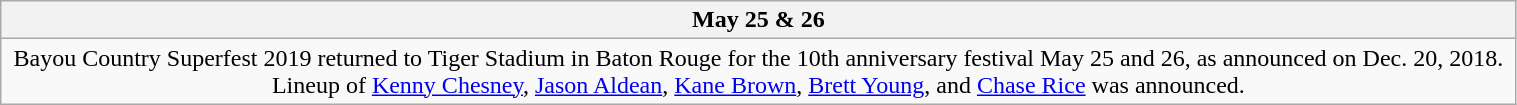<table class="wikitable" style="text-align:center;" width="80%">
<tr>
<th>May 25 & 26</th>
</tr>
<tr>
<td valign="top">Bayou Country Superfest 2019 returned to Tiger Stadium in Baton Rouge for the 10th anniversary festival May 25 and 26, as announced on Dec. 20, 2018.<br>Lineup of <a href='#'>Kenny Chesney</a>, <a href='#'>Jason Aldean</a>, <a href='#'>Kane Brown</a>, <a href='#'>Brett Young</a>, and <a href='#'>Chase Rice</a> was announced.</td>
</tr>
</table>
